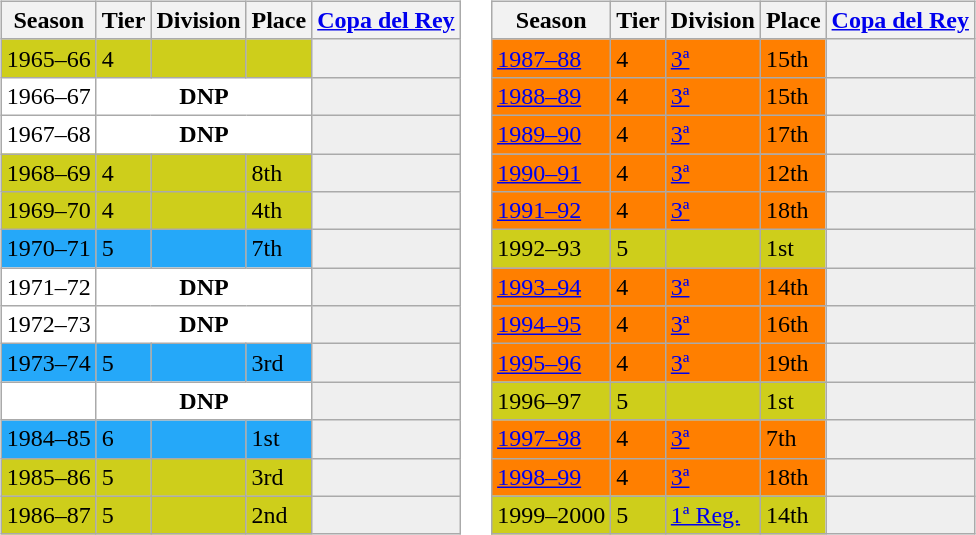<table>
<tr>
<td valign="top" width=0%><br><table class="wikitable">
<tr style="background:#f0f6fa;">
<th>Season</th>
<th>Tier</th>
<th>Division</th>
<th>Place</th>
<th><a href='#'>Copa del Rey</a></th>
</tr>
<tr>
<td style="background:#CECE1B;">1965–66</td>
<td style="background:#CECE1B;">4</td>
<td style="background:#CECE1B;"></td>
<td style="background:#CECE1B;"></td>
<th style="background:#efefef;"></th>
</tr>
<tr>
<td style="background:#FFFFFF;">1966–67</td>
<th style="background:#FFFFFF;" colspan="3">DNP</th>
<th style="background:#efefef;"></th>
</tr>
<tr>
<td style="background:#FFFFFF;">1967–68</td>
<th style="background:#FFFFFF;" colspan="3">DNP</th>
<th style="background:#efefef;"></th>
</tr>
<tr>
<td style="background:#CECE1B;">1968–69</td>
<td style="background:#CECE1B;">4</td>
<td style="background:#CECE1B;"></td>
<td style="background:#CECE1B;">8th</td>
<th style="background:#efefef;"></th>
</tr>
<tr>
<td style="background:#CECE1B;">1969–70</td>
<td style="background:#CECE1B;">4</td>
<td style="background:#CECE1B;"></td>
<td style="background:#CECE1B;">4th</td>
<th style="background:#efefef;"></th>
</tr>
<tr>
<td style="background:#25A8F9;">1970–71</td>
<td style="background:#25A8F9;">5</td>
<td style="background:#25A8F9;"></td>
<td style="background:#25A8F9;">7th</td>
<th style="background:#efefef;"></th>
</tr>
<tr>
<td style="background:#FFFFFF;">1971–72</td>
<th style="background:#FFFFFF;" colspan="3">DNP</th>
<th style="background:#efefef;"></th>
</tr>
<tr>
<td style="background:#FFFFFF;">1972–73</td>
<th style="background:#FFFFFF;" colspan="3">DNP</th>
<th style="background:#efefef;"></th>
</tr>
<tr>
<td style="background:#25A8F9;">1973–74</td>
<td style="background:#25A8F9;">5</td>
<td style="background:#25A8F9;"></td>
<td style="background:#25A8F9;">3rd</td>
<th style="background:#efefef;"></th>
</tr>
<tr>
<td style="background:#FFFFFF;"></td>
<th style="background:#FFFFFF;" colspan="3">DNP</th>
<th style="background:#efefef;"></th>
</tr>
<tr>
<td style="background:#25A8F9;">1984–85</td>
<td style="background:#25A8F9;">6</td>
<td style="background:#25A8F9;"></td>
<td style="background:#25A8F9;">1st</td>
<th style="background:#efefef;"></th>
</tr>
<tr>
<td style="background:#CECE1B;">1985–86</td>
<td style="background:#CECE1B;">5</td>
<td style="background:#CECE1B;"></td>
<td style="background:#CECE1B;">3rd</td>
<th style="background:#efefef;"></th>
</tr>
<tr>
<td style="background:#CECE1B;">1986–87</td>
<td style="background:#CECE1B;">5</td>
<td style="background:#CECE1B;"></td>
<td style="background:#CECE1B;">2nd</td>
<th style="background:#efefef;"></th>
</tr>
</table>
</td>
<td valign="top" width=0%><br><table class="wikitable">
<tr style="background:#f0f6fa;">
<th>Season</th>
<th>Tier</th>
<th>Division</th>
<th>Place</th>
<th><a href='#'>Copa del Rey</a></th>
</tr>
<tr>
<td style="background:#FF7F00;"><a href='#'>1987–88</a></td>
<td style="background:#FF7F00;">4</td>
<td style="background:#FF7F00;"><a href='#'>3ª</a></td>
<td style="background:#FF7F00;">15th</td>
<th style="background:#efefef;"></th>
</tr>
<tr>
<td style="background:#FF7F00;"><a href='#'>1988–89</a></td>
<td style="background:#FF7F00;">4</td>
<td style="background:#FF7F00;"><a href='#'>3ª</a></td>
<td style="background:#FF7F00;">15th</td>
<th style="background:#efefef;"></th>
</tr>
<tr>
<td style="background:#FF7F00;"><a href='#'>1989–90</a></td>
<td style="background:#FF7F00;">4</td>
<td style="background:#FF7F00;"><a href='#'>3ª</a></td>
<td style="background:#FF7F00;">17th</td>
<th style="background:#efefef;"></th>
</tr>
<tr>
<td style="background:#FF7F00;"><a href='#'>1990–91</a></td>
<td style="background:#FF7F00;">4</td>
<td style="background:#FF7F00;"><a href='#'>3ª</a></td>
<td style="background:#FF7F00;">12th</td>
<th style="background:#efefef;"></th>
</tr>
<tr>
<td style="background:#FF7F00;"><a href='#'>1991–92</a></td>
<td style="background:#FF7F00;">4</td>
<td style="background:#FF7F00;"><a href='#'>3ª</a></td>
<td style="background:#FF7F00;">18th</td>
<th style="background:#efefef;"></th>
</tr>
<tr>
<td style="background:#CECE1B;">1992–93</td>
<td style="background:#CECE1B;">5</td>
<td style="background:#CECE1B;"></td>
<td style="background:#CECE1B;">1st</td>
<th style="background:#efefef;"></th>
</tr>
<tr>
<td style="background:#FF7F00;"><a href='#'>1993–94</a></td>
<td style="background:#FF7F00;">4</td>
<td style="background:#FF7F00;"><a href='#'>3ª</a></td>
<td style="background:#FF7F00;">14th</td>
<th style="background:#efefef;"></th>
</tr>
<tr>
<td style="background:#FF7F00;"><a href='#'>1994–95</a></td>
<td style="background:#FF7F00;">4</td>
<td style="background:#FF7F00;"><a href='#'>3ª</a></td>
<td style="background:#FF7F00;">16th</td>
<th style="background:#efefef;"></th>
</tr>
<tr>
<td style="background:#FF7F00;"><a href='#'>1995–96</a></td>
<td style="background:#FF7F00;">4</td>
<td style="background:#FF7F00;"><a href='#'>3ª</a></td>
<td style="background:#FF7F00;">19th</td>
<th style="background:#efefef;"></th>
</tr>
<tr>
<td style="background:#CECE1B;">1996–97</td>
<td style="background:#CECE1B;">5</td>
<td style="background:#CECE1B;"></td>
<td style="background:#CECE1B;">1st</td>
<th style="background:#efefef;"></th>
</tr>
<tr>
<td style="background:#FF7F00;"><a href='#'>1997–98</a></td>
<td style="background:#FF7F00;">4</td>
<td style="background:#FF7F00;"><a href='#'>3ª</a></td>
<td style="background:#FF7F00;">7th</td>
<th style="background:#efefef;"></th>
</tr>
<tr>
<td style="background:#FF7F00;"><a href='#'>1998–99</a></td>
<td style="background:#FF7F00;">4</td>
<td style="background:#FF7F00;"><a href='#'>3ª</a></td>
<td style="background:#FF7F00;">18th</td>
<th style="background:#efefef;"></th>
</tr>
<tr>
<td style="background:#CECE1B;">1999–2000</td>
<td style="background:#CECE1B;">5</td>
<td style="background:#CECE1B;"><a href='#'>1ª Reg.</a></td>
<td style="background:#CECE1B;">14th</td>
<th style="background:#efefef;"></th>
</tr>
</table>
</td>
</tr>
</table>
